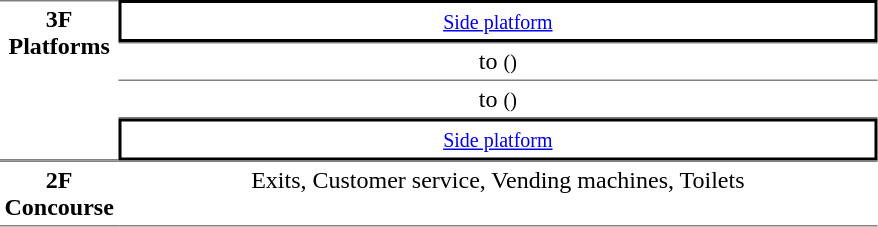<table table border=0 cellspacing=0 cellpadding=3>
<tr>
<td style="border-bottom:solid 1px gray;border-top:solid 1px gray;text-align:center" rowspan="4" valign=top width=50><strong>3F<br>Platforms</strong></td>
<td style="border-right:solid 2px black;border-left:solid 2px black;border-top:solid 2px black;border-bottom:solid 2px black;text-align:center;"><small><a href='#'>Side platform</a></small></td>
</tr>
<tr>
<td style="border-bottom:solid 1px gray;border-top:solid 1px gray;text-align:center;">  to  <small>()</small></td>
</tr>
<tr>
<td style="border-bottom:solid 1px gray;text-align:center;"> to  <small>() </small></td>
</tr>
<tr>
<td style="border-right:solid 2px black;border-left:solid 2px black;border-top:solid 2px black;border-bottom:solid 2px black;text-align:center;"><small><a href='#'>Side platform</a></small></td>
</tr>
<tr>
<td style="border-bottom:solid 1px gray; border-top:solid 1px gray;text-align:center" valign=top><strong>2F<br>Concourse</strong></td>
<td style="border-bottom:solid 1px gray; border-top:solid 1px gray;text-align:center" valign=top width=500>Exits, Customer service, Vending machines, Toilets</td>
</tr>
</table>
